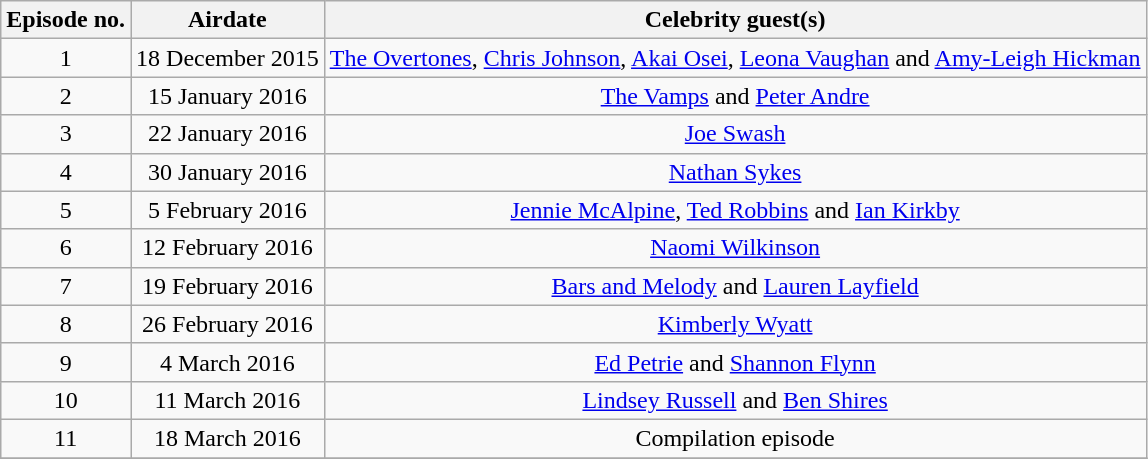<table class="wikitable" style="text-align: center;">
<tr>
<th>Episode no.</th>
<th>Airdate</th>
<th>Celebrity guest(s)</th>
</tr>
<tr>
<td>1</td>
<td>18 December 2015</td>
<td><a href='#'>The Overtones</a>, <a href='#'>Chris Johnson</a>, <a href='#'>Akai Osei</a>, <a href='#'>Leona Vaughan</a> and <a href='#'>Amy-Leigh Hickman</a></td>
</tr>
<tr>
<td>2</td>
<td>15 January 2016</td>
<td><a href='#'>The Vamps</a> and <a href='#'>Peter Andre</a></td>
</tr>
<tr>
<td>3</td>
<td>22 January 2016</td>
<td><a href='#'>Joe Swash</a></td>
</tr>
<tr>
<td>4</td>
<td>30 January 2016</td>
<td><a href='#'>Nathan Sykes</a></td>
</tr>
<tr>
<td>5</td>
<td>5 February 2016</td>
<td><a href='#'>Jennie McAlpine</a>, <a href='#'>Ted Robbins</a> and <a href='#'>Ian Kirkby</a></td>
</tr>
<tr>
<td>6</td>
<td>12 February 2016</td>
<td><a href='#'>Naomi Wilkinson</a></td>
</tr>
<tr>
<td>7</td>
<td>19 February 2016</td>
<td><a href='#'>Bars and Melody</a> and <a href='#'>Lauren Layfield</a></td>
</tr>
<tr>
<td>8</td>
<td>26 February 2016</td>
<td><a href='#'>Kimberly Wyatt</a></td>
</tr>
<tr>
<td>9</td>
<td>4 March 2016</td>
<td><a href='#'>Ed Petrie</a> and <a href='#'>Shannon Flynn</a></td>
</tr>
<tr>
<td>10</td>
<td>11 March 2016</td>
<td><a href='#'>Lindsey Russell</a> and <a href='#'>Ben Shires</a></td>
</tr>
<tr>
<td>11</td>
<td>18 March 2016</td>
<td>Compilation episode</td>
</tr>
<tr>
</tr>
</table>
